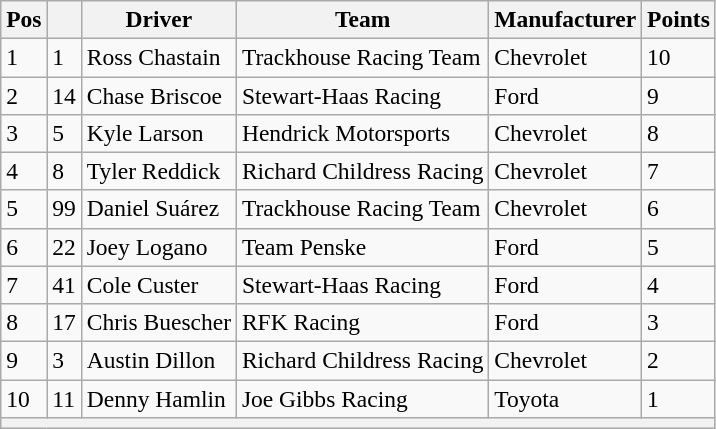<table class="wikitable" style="font-size:98%">
<tr>
<th>Pos</th>
<th></th>
<th>Driver</th>
<th>Team</th>
<th>Manufacturer</th>
<th>Points</th>
</tr>
<tr>
<td>1</td>
<td>1</td>
<td>Ross Chastain</td>
<td>Trackhouse Racing Team</td>
<td>Chevrolet</td>
<td>10</td>
</tr>
<tr>
<td>2</td>
<td>14</td>
<td>Chase Briscoe</td>
<td>Stewart-Haas Racing</td>
<td>Ford</td>
<td>9</td>
</tr>
<tr>
<td>3</td>
<td>5</td>
<td>Kyle Larson</td>
<td>Hendrick Motorsports</td>
<td>Chevrolet</td>
<td>8</td>
</tr>
<tr>
<td>4</td>
<td>8</td>
<td>Tyler Reddick</td>
<td>Richard Childress Racing</td>
<td>Chevrolet</td>
<td>7</td>
</tr>
<tr>
<td>5</td>
<td>99</td>
<td>Daniel Suárez</td>
<td>Trackhouse Racing Team</td>
<td>Chevrolet</td>
<td>6</td>
</tr>
<tr>
<td>6</td>
<td>22</td>
<td>Joey Logano</td>
<td>Team Penske</td>
<td>Ford</td>
<td>5</td>
</tr>
<tr>
<td>7</td>
<td>41</td>
<td>Cole Custer</td>
<td>Stewart-Haas Racing</td>
<td>Ford</td>
<td>4</td>
</tr>
<tr>
<td>8</td>
<td>17</td>
<td>Chris Buescher</td>
<td>RFK Racing</td>
<td>Ford</td>
<td>3</td>
</tr>
<tr>
<td>9</td>
<td>3</td>
<td>Austin Dillon</td>
<td>Richard Childress Racing</td>
<td>Chevrolet</td>
<td>2</td>
</tr>
<tr>
<td>10</td>
<td>11</td>
<td>Denny Hamlin</td>
<td>Joe Gibbs Racing</td>
<td>Toyota</td>
<td>1</td>
</tr>
<tr>
<th colspan="6"></th>
</tr>
</table>
